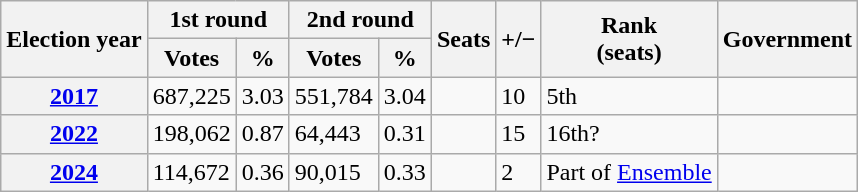<table class="wikitable">
<tr>
<th rowspan="2">Election year</th>
<th colspan="2">1st round</th>
<th colspan="2">2nd round</th>
<th rowspan="2">Seats</th>
<th rowspan="2">+/−</th>
<th rowspan="2">Rank<br>(seats)</th>
<th rowspan="2">Government</th>
</tr>
<tr>
<th>Votes</th>
<th>%</th>
<th>Votes</th>
<th>%</th>
</tr>
<tr>
<th><a href='#'>2017</a></th>
<td>687,225</td>
<td>3.03</td>
<td>551,784</td>
<td>3.04</td>
<td></td>
<td> 10</td>
<td>5th</td>
<td></td>
</tr>
<tr>
<th><a href='#'>2022</a></th>
<td>198,062</td>
<td>0.87</td>
<td>64,443</td>
<td>0.31</td>
<td></td>
<td> 15</td>
<td>16th?</td>
<td></td>
</tr>
<tr>
<th><a href='#'>2024</a></th>
<td>114,672</td>
<td>0.36</td>
<td>90,015</td>
<td>0.33</td>
<td></td>
<td> 2</td>
<td>Part of <a href='#'>Ensemble</a></td>
<td></td>
</tr>
</table>
